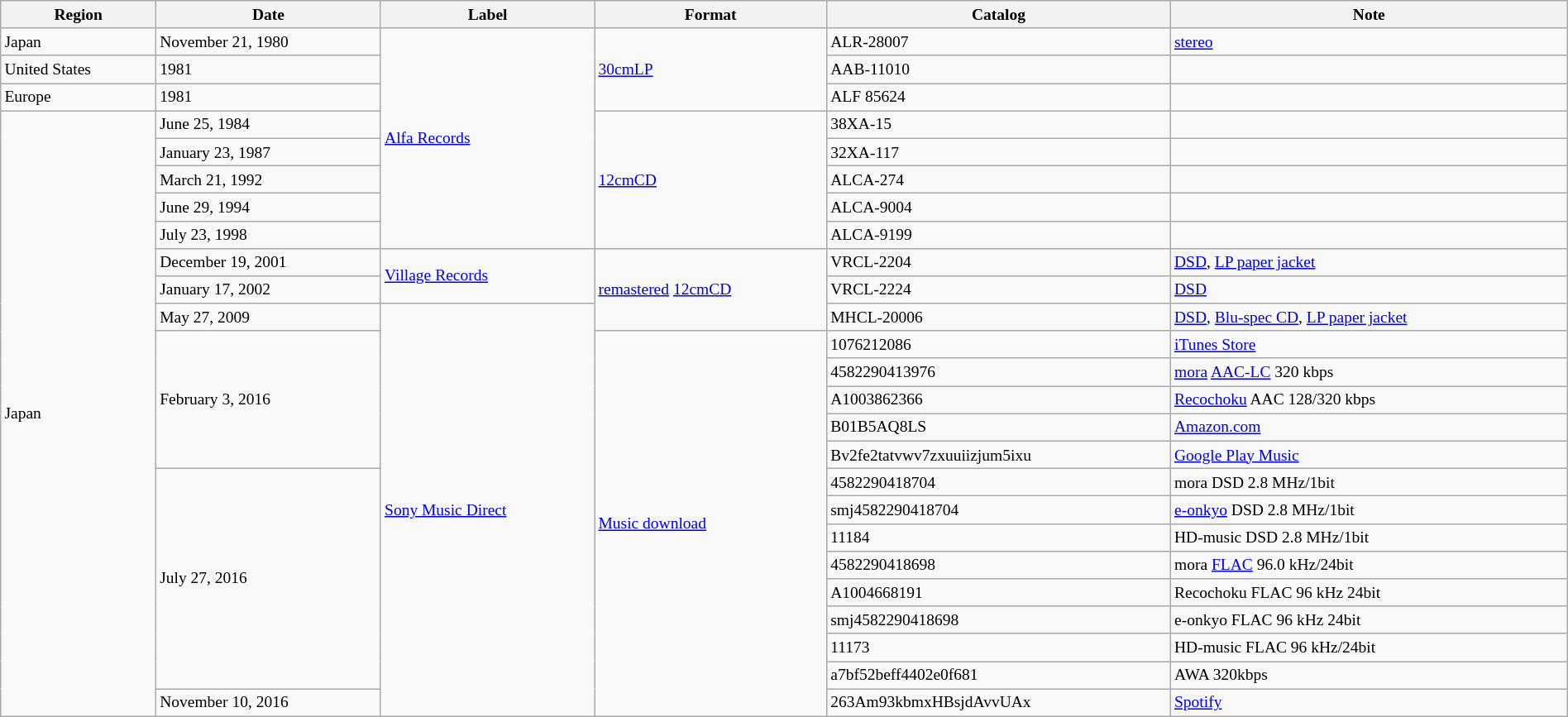<table class="wikitable sortable" style="margin:0 auto; font-size:small; width:100%">
<tr>
<th>Region</th>
<th>Date</th>
<th>Label</th>
<th>Format</th>
<th>Catalog</th>
<th>Note</th>
</tr>
<tr>
<td>Japan</td>
<td>November 21, 1980</td>
<td rowspan="8"><a href='#'>Alfa Records</a></td>
<td rowspan="3"><a href='#'>30cmLP</a></td>
<td>ALR-28007</td>
<td><a href='#'>stereo</a></td>
</tr>
<tr>
<td>United States</td>
<td>1981</td>
<td>AAB-11010</td>
<td></td>
</tr>
<tr>
<td>Europe</td>
<td>1981</td>
<td>ALF 85624</td>
<td></td>
</tr>
<tr>
<td rowspan="22">Japan</td>
<td>June 25, 1984</td>
<td rowspan="5"><a href='#'>12cmCD</a></td>
<td>38XA-15</td>
<td></td>
</tr>
<tr>
<td>January 23, 1987</td>
<td>32XA-117</td>
<td></td>
</tr>
<tr>
<td>March 21, 1992</td>
<td>ALCA-274</td>
<td></td>
</tr>
<tr>
<td>June 29, 1994</td>
<td>ALCA-9004</td>
<td></td>
</tr>
<tr>
<td>July 23, 1998</td>
<td>ALCA-9199</td>
<td></td>
</tr>
<tr>
<td>December 19, 2001</td>
<td rowspan="2"><a href='#'>Village Records</a></td>
<td rowspan="3"><a href='#'>remastered</a> <a href='#'>12cmCD</a></td>
<td>VRCL-2204</td>
<td><a href='#'>DSD</a>, <a href='#'>LP paper jacket</a></td>
</tr>
<tr>
<td>January 17, 2002</td>
<td>VRCL-2224</td>
<td><a href='#'>DSD</a></td>
</tr>
<tr>
<td>May 27, 2009</td>
<td rowspan="15"><a href='#'>Sony Music Direct</a></td>
<td>MHCL-20006</td>
<td><a href='#'>DSD</a>, <a href='#'>Blu-spec CD</a>, <a href='#'>LP paper jacket</a></td>
</tr>
<tr>
<td rowspan="5">February 3, 2016</td>
<td rowspan="14"><a href='#'>Music download</a></td>
<td>1076212086</td>
<td><a href='#'>iTunes Store</a></td>
</tr>
<tr>
<td>4582290413976</td>
<td><a href='#'>mora</a> <a href='#'>AAC-LC</a> 320 kbps</td>
</tr>
<tr>
<td>A1003862366</td>
<td><a href='#'>Recochoku</a> AAC 128/320 kbps</td>
</tr>
<tr>
<td>B01B5AQ8LS</td>
<td><a href='#'>Amazon.com</a></td>
</tr>
<tr>
<td>Bv2fe2tatvwv7zxuuiizjum5ixu</td>
<td><a href='#'>Google Play Music</a></td>
</tr>
<tr>
<td rowspan="8">July 27, 2016</td>
<td>4582290418704</td>
<td>mora DSD 2.8 MHz/1bit</td>
</tr>
<tr>
<td>smj4582290418704</td>
<td><a href='#'>e-onkyo</a>  DSD 2.8 MHz/1bit</td>
</tr>
<tr>
<td>11184</td>
<td>HD-music DSD 2.8 MHz/1bit</td>
</tr>
<tr>
<td>4582290418698</td>
<td>mora <a href='#'>FLAC</a> 96.0 kHz/24bit</td>
</tr>
<tr>
<td>A1004668191</td>
<td>Recochoku FLAC 96 kHz 24bit</td>
</tr>
<tr>
<td>smj4582290418698</td>
<td>e-onkyo FLAC 96 kHz 24bit</td>
</tr>
<tr>
<td>11173</td>
<td>HD-music FLAC 96 kHz/24bit</td>
</tr>
<tr>
<td>a7bf52beff4402e0f681</td>
<td>AWA 320kbps</td>
</tr>
<tr>
<td>November 10, 2016</td>
<td>263Am93kbmxHBsjdAvvUAx</td>
<td><a href='#'>Spotify</a></td>
</tr>
</table>
